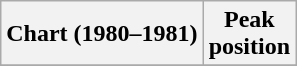<table class="wikitable sortable">
<tr>
<th align="center">Chart (1980–1981)</th>
<th align="center">Peak<br>position</th>
</tr>
<tr>
</tr>
</table>
